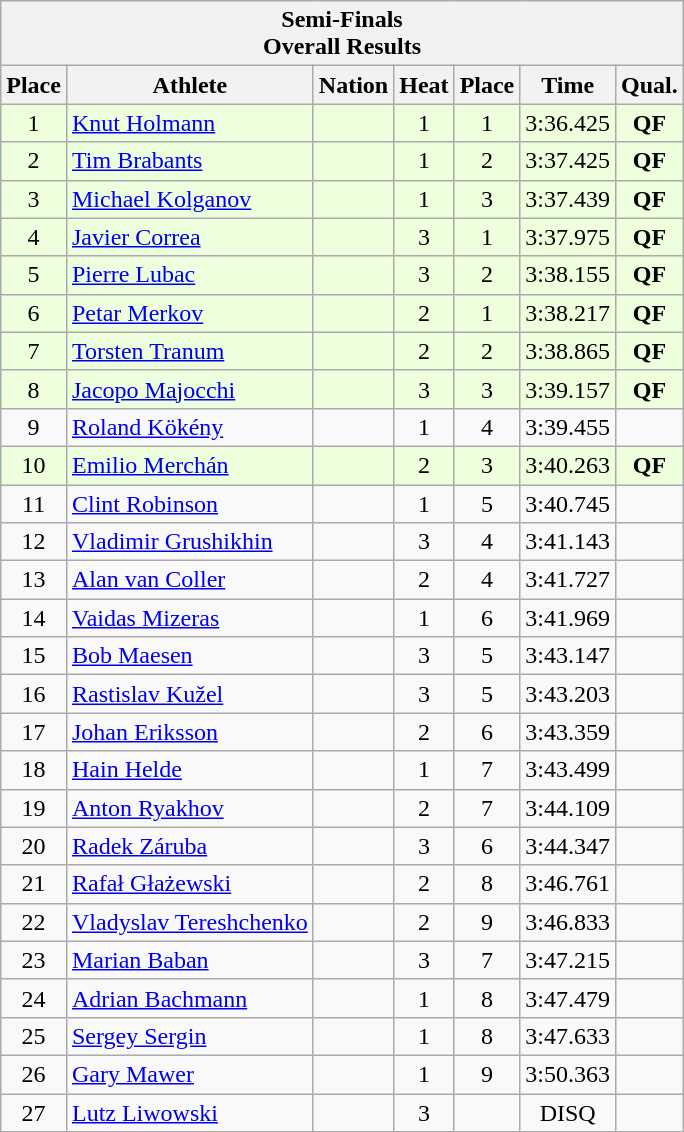<table class="wikitable sortable">
<tr>
<th colspan=7>Semi-Finals <br>Overall Results</th>
</tr>
<tr>
<th>Place</th>
<th>Athlete</th>
<th>Nation</th>
<th>Heat</th>
<th>Place</th>
<th>Time</th>
<th>Qual.</th>
</tr>
<tr bgcolor = "eeffdd">
<td align="center">1</td>
<td align="left"><a href='#'>Knut Holmann</a></td>
<td align="left"></td>
<td align="center">1</td>
<td align="center">1</td>
<td align="center">3:36.425</td>
<td align="center"><strong>QF</strong></td>
</tr>
<tr bgcolor = "eeffdd">
<td align="center">2</td>
<td align="left"><a href='#'>Tim Brabants</a></td>
<td align="left"></td>
<td align="center">1</td>
<td align="center">2</td>
<td align="center">3:37.425</td>
<td align="center"><strong>QF</strong></td>
</tr>
<tr bgcolor = "eeffdd">
<td align="center">3</td>
<td align="left"><a href='#'>Michael Kolganov</a></td>
<td align="left"></td>
<td align="center">1</td>
<td align="center">3</td>
<td align="center">3:37.439</td>
<td align="center"><strong>QF</strong></td>
</tr>
<tr bgcolor = "eeffdd">
<td align="center">4</td>
<td align="left"><a href='#'>Javier Correa</a></td>
<td align="left"></td>
<td align="center">3</td>
<td align="center">1</td>
<td align="center">3:37.975</td>
<td align="center"><strong>QF</strong></td>
</tr>
<tr bgcolor = "eeffdd">
<td align="center">5</td>
<td align="left"><a href='#'>Pierre Lubac</a></td>
<td align="left"></td>
<td align="center">3</td>
<td align="center">2</td>
<td align="center">3:38.155</td>
<td align="center"><strong>QF</strong></td>
</tr>
<tr bgcolor = "eeffdd">
<td align="center">6</td>
<td align="left"><a href='#'>Petar Merkov</a></td>
<td align="left"></td>
<td align="center">2</td>
<td align="center">1</td>
<td align="center">3:38.217</td>
<td align="center"><strong>QF</strong></td>
</tr>
<tr bgcolor = "eeffdd">
<td align="center">7</td>
<td align="left"><a href='#'>Torsten Tranum</a></td>
<td align="left"></td>
<td align="center">2</td>
<td align="center">2</td>
<td align="center">3:38.865</td>
<td align="center"><strong>QF</strong></td>
</tr>
<tr bgcolor = "eeffdd">
<td align="center">8</td>
<td align="left"><a href='#'>Jacopo Majocchi</a></td>
<td align="left"></td>
<td align="center">3</td>
<td align="center">3</td>
<td align="center">3:39.157</td>
<td align="center"><strong>QF</strong></td>
</tr>
<tr>
<td align="center">9</td>
<td align="left"><a href='#'>Roland Kökény</a></td>
<td align="left"></td>
<td align="center">1</td>
<td align="center">4</td>
<td align="center">3:39.455</td>
<td align="center"></td>
</tr>
<tr bgcolor = "eeffdd">
<td align="center">10</td>
<td align="left"><a href='#'>Emilio Merchán</a></td>
<td align="left"></td>
<td align="center">2</td>
<td align="center">3</td>
<td align="center">3:40.263</td>
<td align="center"><strong>QF</strong></td>
</tr>
<tr>
<td align="center">11</td>
<td align="left"><a href='#'>Clint Robinson</a></td>
<td align="left"></td>
<td align="center">1</td>
<td align="center">5</td>
<td align="center">3:40.745</td>
<td align="center"></td>
</tr>
<tr>
<td align="center">12</td>
<td align="left"><a href='#'>Vladimir Grushikhin</a></td>
<td align="left"></td>
<td align="center">3</td>
<td align="center">4</td>
<td align="center">3:41.143</td>
<td align="center"></td>
</tr>
<tr>
<td align="center">13</td>
<td align="left"><a href='#'>Alan van Coller</a></td>
<td align="left"></td>
<td align="center">2</td>
<td align="center">4</td>
<td align="center">3:41.727</td>
<td align="center"></td>
</tr>
<tr>
<td align="center">14</td>
<td align="left"><a href='#'>Vaidas Mizeras</a></td>
<td align="left"></td>
<td align="center">1</td>
<td align="center">6</td>
<td align="center">3:41.969</td>
<td align="center"></td>
</tr>
<tr>
<td align="center">15</td>
<td align="left"><a href='#'>Bob Maesen</a></td>
<td align="left"></td>
<td align="center">3</td>
<td align="center">5</td>
<td align="center">3:43.147</td>
<td align="center"></td>
</tr>
<tr>
<td align="center">16</td>
<td align="left"><a href='#'>Rastislav Kužel</a></td>
<td align="left"></td>
<td align="center">3</td>
<td align="center">5</td>
<td align="center">3:43.203</td>
<td align="center"></td>
</tr>
<tr>
<td align="center">17</td>
<td align="left"><a href='#'>Johan Eriksson</a></td>
<td align="left"></td>
<td align="center">2</td>
<td align="center">6</td>
<td align="center">3:43.359</td>
<td align="center"></td>
</tr>
<tr>
<td align="center">18</td>
<td align="left"><a href='#'>Hain Helde</a></td>
<td align="left"></td>
<td align="center">1</td>
<td align="center">7</td>
<td align="center">3:43.499</td>
<td align="center"></td>
</tr>
<tr>
<td align="center">19</td>
<td align="left"><a href='#'>Anton Ryakhov</a></td>
<td align="left"></td>
<td align="center">2</td>
<td align="center">7</td>
<td align="center">3:44.109</td>
<td align="center"></td>
</tr>
<tr>
<td align="center">20</td>
<td align="left"><a href='#'>Radek Záruba</a></td>
<td align="left"></td>
<td align="center">3</td>
<td align="center">6</td>
<td align="center">3:44.347</td>
<td align="center"></td>
</tr>
<tr>
<td align="center">21</td>
<td align="left"><a href='#'>Rafał Głażewski</a></td>
<td align="left"></td>
<td align="center">2</td>
<td align="center">8</td>
<td align="center">3:46.761</td>
<td align="center"></td>
</tr>
<tr>
<td align="center">22</td>
<td align="left"><a href='#'>Vladyslav Tereshchenko</a></td>
<td align="left"></td>
<td align="center">2</td>
<td align="center">9</td>
<td align="center">3:46.833</td>
<td align="center"></td>
</tr>
<tr>
<td align="center">23</td>
<td align="left"><a href='#'>Marian Baban</a></td>
<td align="left"></td>
<td align="center">3</td>
<td align="center">7</td>
<td align="center">3:47.215</td>
<td align="center"></td>
</tr>
<tr>
<td align="center">24</td>
<td align="left"><a href='#'>Adrian Bachmann</a></td>
<td align="left"></td>
<td align="center">1</td>
<td align="center">8</td>
<td align="center">3:47.479</td>
<td align="center"></td>
</tr>
<tr>
<td align="center">25</td>
<td align="left"><a href='#'>Sergey Sergin</a></td>
<td align="left"></td>
<td align="center">1</td>
<td align="center">8</td>
<td align="center">3:47.633</td>
<td align="center"></td>
</tr>
<tr>
<td align="center">26</td>
<td align="left"><a href='#'>Gary Mawer</a></td>
<td align="left"></td>
<td align="center">1</td>
<td align="center">9</td>
<td align="center">3:50.363</td>
<td align="center"></td>
</tr>
<tr>
<td align="center">27</td>
<td align="left"><a href='#'>Lutz Liwowski</a></td>
<td align="left"></td>
<td align="center">3</td>
<td align="center"></td>
<td align="center">DISQ</td>
<td align="center"></td>
</tr>
</table>
